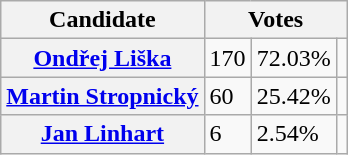<table class="wikitable">
<tr>
<th>Candidate</th>
<th colspan=3>Votes</th>
</tr>
<tr>
<th><a href='#'>Ondřej Liška</a></th>
<td>170</td>
<td>72.03%</td>
<td></td>
</tr>
<tr>
<th><a href='#'>Martin Stropnický</a></th>
<td>60</td>
<td>25.42%</td>
<td></td>
</tr>
<tr>
<th><a href='#'>Jan Linhart</a></th>
<td>6</td>
<td>2.54%</td>
<td></td>
</tr>
</table>
